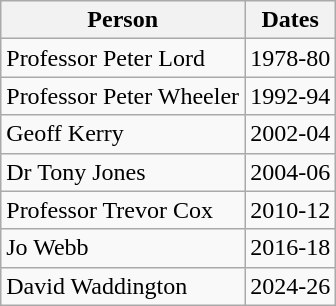<table class="wikitable">
<tr>
<th>Person</th>
<th>Dates</th>
</tr>
<tr>
<td>Professor Peter Lord</td>
<td>1978-80</td>
</tr>
<tr>
<td>Professor Peter Wheeler</td>
<td>1992-94</td>
</tr>
<tr>
<td>Geoff Kerry</td>
<td>2002-04</td>
</tr>
<tr>
<td>Dr Tony Jones</td>
<td>2004-06</td>
</tr>
<tr>
<td>Professor Trevor Cox</td>
<td>2010-12</td>
</tr>
<tr>
<td>Jo Webb</td>
<td>2016-18</td>
</tr>
<tr>
<td>David Waddington</td>
<td>2024-26</td>
</tr>
</table>
